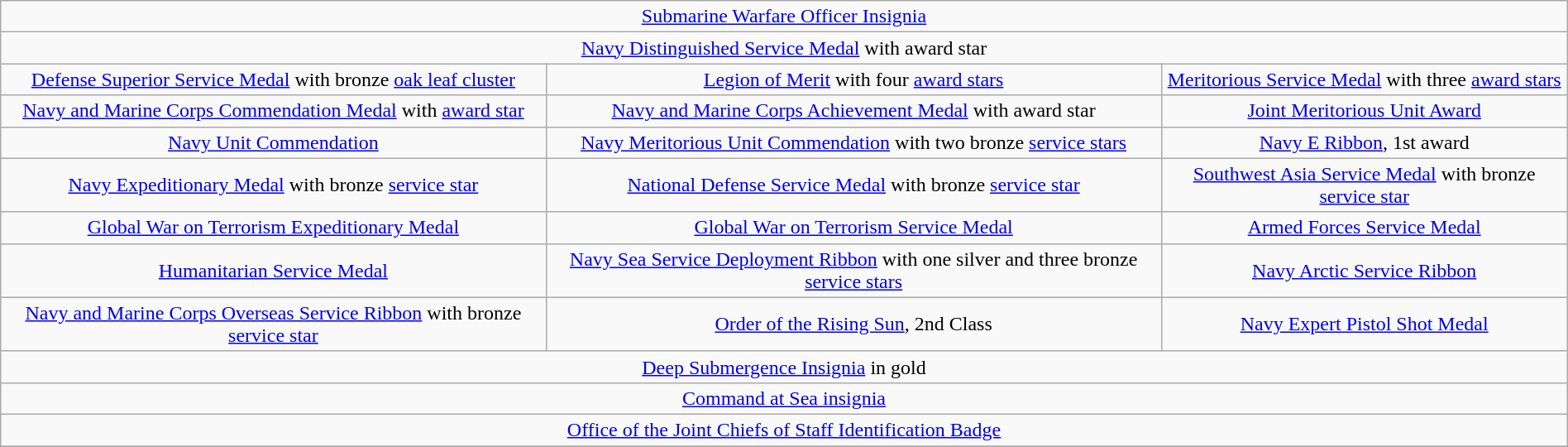<table class="wikitable" style="margin:1em auto; text-align:center;">
<tr>
<td colspan="6"><a href='#'>Submarine Warfare Officer Insignia</a></td>
</tr>
<tr>
<td colspan="6"><a href='#'>Navy Distinguished Service Medal</a> with award star</td>
</tr>
<tr>
<td colspan="2"><a href='#'>Defense Superior Service Medal</a> with bronze <a href='#'>oak leaf cluster</a></td>
<td colspan="2"><a href='#'>Legion of Merit</a> with four <a href='#'>award stars</a></td>
<td colspan="2"><a href='#'>Meritorious Service Medal</a> with three <a href='#'>award stars</a></td>
</tr>
<tr>
<td colspan="2"><a href='#'>Navy and Marine Corps Commendation Medal</a> with <a href='#'>award star</a></td>
<td colspan="2"><a href='#'>Navy and Marine Corps Achievement Medal</a> with award star</td>
<td colspan="2"><a href='#'>Joint Meritorious Unit Award</a></td>
</tr>
<tr>
<td colspan="2"><a href='#'>Navy Unit Commendation</a></td>
<td colspan="2"><a href='#'>Navy Meritorious Unit Commendation</a> with two bronze <a href='#'>service stars</a></td>
<td colspan="2"><a href='#'>Navy E Ribbon</a>, 1st award</td>
</tr>
<tr>
<td colspan="2"><a href='#'>Navy Expeditionary Medal</a> with bronze <a href='#'>service star</a></td>
<td colspan="2"><a href='#'>National Defense Service Medal</a> with bronze <a href='#'>service star</a></td>
<td colspan="2"><a href='#'>Southwest Asia Service Medal</a> with bronze <a href='#'>service star</a></td>
</tr>
<tr>
<td colspan="2"><a href='#'>Global War on Terrorism Expeditionary Medal</a></td>
<td colspan="2"><a href='#'>Global War on Terrorism Service Medal</a></td>
<td colspan="2"><a href='#'>Armed Forces Service Medal</a></td>
</tr>
<tr>
<td colspan="2"><a href='#'>Humanitarian Service Medal</a></td>
<td colspan="2"><a href='#'>Navy Sea Service Deployment Ribbon</a> with one silver and three bronze <a href='#'>service stars</a></td>
<td colspan="2"><a href='#'>Navy Arctic Service Ribbon</a></td>
</tr>
<tr>
<td colspan="2"><a href='#'>Navy and Marine Corps Overseas Service Ribbon</a> with bronze <a href='#'>service star</a></td>
<td colspan="2"><a href='#'>Order of the Rising Sun</a>, 2nd Class</td>
<td colspan="2"><a href='#'>Navy Expert Pistol Shot Medal</a></td>
</tr>
<tr>
<td colspan="6"><a href='#'>Deep Submergence Insignia</a> in gold</td>
</tr>
<tr>
<td colspan="6"><a href='#'>Command at Sea insignia</a></td>
</tr>
<tr>
<td colspan="6"><a href='#'>Office of the Joint Chiefs of Staff Identification Badge</a></td>
</tr>
<tr>
</tr>
</table>
